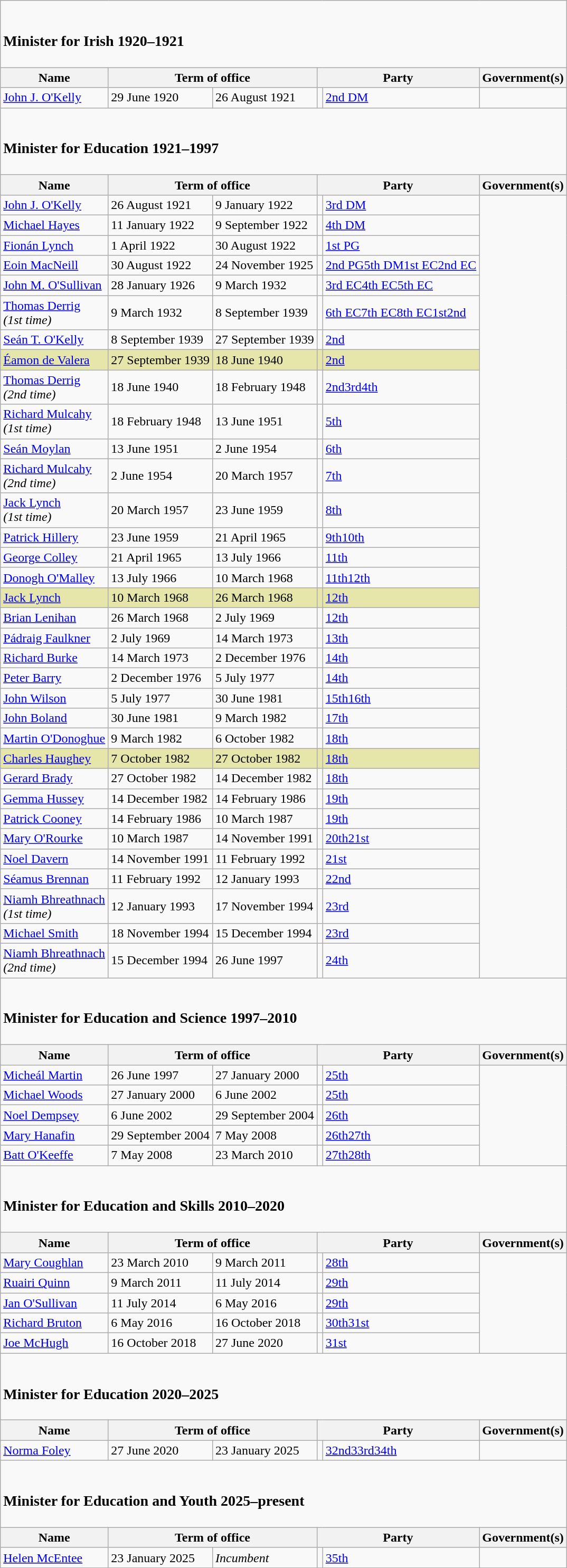<table class ="wikitable">
<tr>
<td colspan="6"><br><h3>Minister for Irish 1920–1921</h3></td>
</tr>
<tr>
<th>Name</th>
<th colspan="2">Term of office</th>
<th colspan="2">Party</th>
<th>Government(s)</th>
</tr>
<tr>
<td><a href='#'>John J. O'Kelly</a></td>
<td>29 June 1920</td>
<td>26 August 1921</td>
<td></td>
<td><a href='#'>2nd DM</a></td>
</tr>
<tr>
<td colspan="6"><br><h3>Minister for Education 1921–1997</h3></td>
</tr>
<tr>
<th>Name</th>
<th colspan="2">Term of office</th>
<th colspan="2">Party</th>
<th>Government(s)</th>
</tr>
<tr>
<td><a href='#'>John J. O'Kelly</a></td>
<td>26 August 1921</td>
<td>9 January 1922</td>
<td></td>
<td><a href='#'>3rd DM</a></td>
</tr>
<tr>
<td><a href='#'>Michael Hayes</a></td>
<td>11 January 1922</td>
<td>9 September 1922</td>
<td></td>
<td><a href='#'>4th DM</a></td>
</tr>
<tr>
<td><a href='#'>Fionán Lynch</a></td>
<td>1 April 1922</td>
<td>30 August 1922</td>
<td></td>
<td><a href='#'>1st PG</a></td>
</tr>
<tr>
<td><a href='#'>Eoin MacNeill</a></td>
<td>30 August 1922</td>
<td>24 November 1925</td>
<td></td>
<td><a href='#'>2nd PG</a><a href='#'>5th DM</a><a href='#'>1st EC</a><a href='#'>2nd EC</a></td>
</tr>
<tr>
<td><a href='#'>John M. O'Sullivan</a></td>
<td>28 January 1926</td>
<td>9 March 1932</td>
<td></td>
<td><a href='#'>3rd EC</a><a href='#'>4th EC</a><a href='#'>5th EC</a></td>
</tr>
<tr>
<td><a href='#'>Thomas Derrig</a><br><em>(1st time)</em></td>
<td>9 March 1932</td>
<td>8 September 1939</td>
<td></td>
<td><a href='#'>6th EC</a><a href='#'>7th EC</a><a href='#'>8th EC</a><a href='#'>1st</a><a href='#'>2nd</a></td>
</tr>
<tr>
<td><a href='#'>Seán T. O'Kelly</a></td>
<td>8 September 1939</td>
<td>27 September 1939</td>
<td></td>
<td><a href='#'>2nd</a></td>
</tr>
<tr bgcolor=#E6E6AA>
<td><a href='#'>Éamon de Valera</a> </td>
<td>27 September 1939</td>
<td>18 June 1940</td>
<td></td>
<td><a href='#'>2nd</a></td>
</tr>
<tr>
<td><a href='#'>Thomas Derrig</a><br><em>(2nd time)</em></td>
<td>18 June 1940</td>
<td>18 February 1948</td>
<td></td>
<td><a href='#'>2nd</a><a href='#'>3rd</a><a href='#'>4th</a></td>
</tr>
<tr>
<td><a href='#'>Richard Mulcahy</a><br><em>(1st time)</em></td>
<td>18 February 1948</td>
<td>13 June 1951</td>
<td></td>
<td><a href='#'>5th</a></td>
</tr>
<tr>
<td><a href='#'>Seán Moylan</a></td>
<td>13 June 1951</td>
<td>2 June 1954</td>
<td></td>
<td><a href='#'>6th</a></td>
</tr>
<tr>
<td><a href='#'>Richard Mulcahy</a><br><em>(2nd time)</em></td>
<td>2 June 1954</td>
<td>20 March 1957</td>
<td></td>
<td><a href='#'>7th</a></td>
</tr>
<tr>
<td><a href='#'>Jack Lynch</a><br><em>(1st time)</em></td>
<td>20 March 1957</td>
<td>23 June 1959</td>
<td></td>
<td><a href='#'>8th</a></td>
</tr>
<tr>
<td><a href='#'>Patrick Hillery</a></td>
<td>23 June 1959</td>
<td>21 April 1965</td>
<td></td>
<td><a href='#'>9th</a><a href='#'>10th</a></td>
</tr>
<tr>
<td><a href='#'>George Colley</a></td>
<td>21 April 1965</td>
<td>13 July 1966</td>
<td></td>
<td><a href='#'>11th</a></td>
</tr>
<tr>
<td><a href='#'>Donogh O'Malley</a></td>
<td>13 July 1966</td>
<td>10 March 1968</td>
<td></td>
<td><a href='#'>11th</a><a href='#'>12th</a></td>
</tr>
<tr bgcolor=#E6E6AA>
<td><a href='#'>Jack Lynch</a> </td>
<td>10 March 1968</td>
<td>26 March 1968</td>
<td></td>
<td><a href='#'>12th</a></td>
</tr>
<tr>
<td><a href='#'>Brian Lenihan</a></td>
<td>26 March 1968</td>
<td>2 July 1969</td>
<td></td>
<td><a href='#'>12th</a></td>
</tr>
<tr>
<td><a href='#'>Pádraig Faulkner</a></td>
<td>2 July 1969</td>
<td>14 March 1973</td>
<td></td>
<td><a href='#'>13th</a></td>
</tr>
<tr>
<td><a href='#'>Richard Burke</a></td>
<td>14 March 1973</td>
<td>2 December 1976</td>
<td></td>
<td><a href='#'>14th</a></td>
</tr>
<tr>
<td><a href='#'>Peter Barry</a></td>
<td>2 December 1976</td>
<td>5 July 1977</td>
<td></td>
<td><a href='#'>14th</a></td>
</tr>
<tr>
<td><a href='#'>John Wilson</a></td>
<td>5 July 1977</td>
<td>30 June 1981</td>
<td></td>
<td><a href='#'>15th</a><a href='#'>16th</a></td>
</tr>
<tr>
<td><a href='#'>John Boland</a></td>
<td>30 June 1981</td>
<td>9 March 1982</td>
<td></td>
<td><a href='#'>17th</a></td>
</tr>
<tr>
<td><a href='#'>Martin O'Donoghue</a></td>
<td>9 March 1982</td>
<td>6 October 1982</td>
<td></td>
<td><a href='#'>18th</a></td>
</tr>
<tr bgcolor=#E6E6AA>
<td><a href='#'>Charles Haughey</a> </td>
<td>7 October 1982</td>
<td>27 October 1982</td>
<td></td>
<td><a href='#'>18th</a></td>
</tr>
<tr>
<td><a href='#'>Gerard Brady</a></td>
<td>27 October 1982</td>
<td>14 December 1982</td>
<td></td>
<td><a href='#'>18th</a></td>
</tr>
<tr>
<td><a href='#'>Gemma Hussey</a></td>
<td>14 December 1982</td>
<td>14 February 1986</td>
<td></td>
<td><a href='#'>19th</a></td>
</tr>
<tr>
<td><a href='#'>Patrick Cooney</a></td>
<td>14 February 1986</td>
<td>10 March 1987</td>
<td></td>
<td><a href='#'>19th</a></td>
</tr>
<tr>
<td><a href='#'>Mary O'Rourke</a></td>
<td>10 March 1987</td>
<td>14 November 1991</td>
<td></td>
<td><a href='#'>20th</a><a href='#'>21st</a></td>
</tr>
<tr>
<td><a href='#'>Noel Davern</a></td>
<td>14 November 1991</td>
<td>11 February 1992</td>
<td></td>
<td><a href='#'>21st</a></td>
</tr>
<tr>
<td><a href='#'>Séamus Brennan</a></td>
<td>11 February 1992</td>
<td>12 January 1993</td>
<td></td>
<td><a href='#'>22nd</a></td>
</tr>
<tr>
<td><a href='#'>Niamh Bhreathnach</a><br><em>(1st time)</em></td>
<td>12 January 1993</td>
<td>17 November 1994</td>
<td></td>
<td><a href='#'>23rd</a></td>
</tr>
<tr>
<td><a href='#'>Michael Smith</a></td>
<td>18 November 1994</td>
<td>15 December 1994</td>
<td></td>
<td><a href='#'>23rd</a></td>
</tr>
<tr>
<td><a href='#'>Niamh Bhreathnach</a><br><em>(2nd time)</em></td>
<td>15 December 1994</td>
<td>26 June 1997</td>
<td></td>
<td><a href='#'>24th</a></td>
</tr>
<tr>
<td colspan="6"><br><h3>Minister for Education and Science 1997–2010</h3></td>
</tr>
<tr>
<th>Name</th>
<th colspan="2">Term of office</th>
<th colspan="2">Party</th>
<th>Government(s)</th>
</tr>
<tr>
<td><a href='#'>Micheál Martin</a></td>
<td>26 June 1997</td>
<td>27 January 2000</td>
<td></td>
<td><a href='#'>25th</a></td>
</tr>
<tr>
<td><a href='#'>Michael Woods</a></td>
<td>27 January 2000</td>
<td>6 June 2002</td>
<td></td>
<td><a href='#'>25th</a></td>
</tr>
<tr>
<td><a href='#'>Noel Dempsey</a></td>
<td>6 June 2002</td>
<td>29 September 2004</td>
<td></td>
<td><a href='#'>26th</a></td>
</tr>
<tr>
<td><a href='#'>Mary Hanafin</a></td>
<td>29 September 2004</td>
<td>7 May 2008</td>
<td></td>
<td><a href='#'>26th</a><a href='#'>27th</a></td>
</tr>
<tr>
<td><a href='#'>Batt O'Keeffe</a></td>
<td>7 May 2008</td>
<td>23 March 2010</td>
<td></td>
<td><a href='#'>27th</a><a href='#'>28th</a></td>
</tr>
<tr>
<td colspan="6"><br><h3>Minister for Education and Skills 2010–2020</h3></td>
</tr>
<tr>
<th>Name</th>
<th colspan="2">Term of office</th>
<th colspan="2">Party</th>
<th>Government(s)</th>
</tr>
<tr>
<td><a href='#'>Mary Coughlan</a></td>
<td>23 March 2010</td>
<td>9 March 2011</td>
<td></td>
<td><a href='#'>28th</a></td>
</tr>
<tr>
<td><a href='#'>Ruairi Quinn</a></td>
<td>9 March 2011</td>
<td>11 July 2014</td>
<td></td>
<td><a href='#'>29th</a></td>
</tr>
<tr>
<td><a href='#'>Jan O'Sullivan</a></td>
<td>11 July 2014</td>
<td>6 May 2016</td>
<td></td>
<td><a href='#'>29th</a></td>
</tr>
<tr>
<td><a href='#'>Richard Bruton</a></td>
<td>6 May 2016</td>
<td>16 October 2018</td>
<td></td>
<td><a href='#'>30th</a><a href='#'>31st</a></td>
</tr>
<tr>
<td><a href='#'>Joe McHugh</a></td>
<td>16 October 2018</td>
<td>27 June 2020</td>
<td></td>
<td><a href='#'>31st</a></td>
</tr>
<tr>
<td colspan="6"><br><h3>Minister for Education 2020–2025</h3></td>
</tr>
<tr>
<th>Name</th>
<th colspan="2">Term of office</th>
<th colspan="2">Party</th>
<th>Government(s)</th>
</tr>
<tr>
<td><a href='#'>Norma Foley</a></td>
<td>27 June 2020</td>
<td>23 January 2025</td>
<td></td>
<td><a href='#'>32nd</a><a href='#'>33rd</a><a href='#'>34th</a></td>
</tr>
<tr>
<td colspan="6"><br><h3>Minister for Education and Youth 2025–present</h3></td>
</tr>
<tr>
<th>Name</th>
<th colspan="2">Term of office</th>
<th colspan="2">Party</th>
<th>Government(s)</th>
</tr>
<tr>
<td><a href='#'>Helen McEntee</a></td>
<td>23 January 2025</td>
<td><em>Incumbent</em></td>
<td></td>
<td><a href='#'>35th</a></td>
</tr>
</table>
